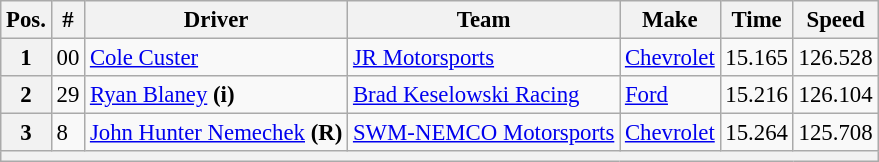<table class="wikitable" style="font-size:95%">
<tr>
<th>Pos.</th>
<th>#</th>
<th>Driver</th>
<th>Team</th>
<th>Make</th>
<th>Time</th>
<th>Speed</th>
</tr>
<tr>
<th>1</th>
<td>00</td>
<td><a href='#'>Cole Custer</a></td>
<td><a href='#'>JR Motorsports</a></td>
<td><a href='#'>Chevrolet</a></td>
<td>15.165</td>
<td>126.528</td>
</tr>
<tr>
<th>2</th>
<td>29</td>
<td><a href='#'>Ryan Blaney</a> <strong>(i)</strong></td>
<td><a href='#'>Brad Keselowski Racing</a></td>
<td><a href='#'>Ford</a></td>
<td>15.216</td>
<td>126.104</td>
</tr>
<tr>
<th>3</th>
<td>8</td>
<td><a href='#'>John Hunter Nemechek</a> <strong>(R)</strong></td>
<td><a href='#'>SWM-NEMCO Motorsports</a></td>
<td><a href='#'>Chevrolet</a></td>
<td>15.264</td>
<td>125.708</td>
</tr>
<tr>
<th colspan="7"></th>
</tr>
</table>
